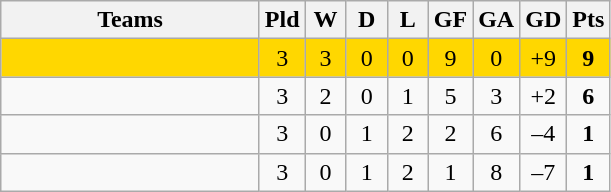<table class="wikitable" style="text-align: center;">
<tr>
<th width=165>Teams</th>
<th width=20>Pld</th>
<th width=20>W</th>
<th width=20>D</th>
<th width=20>L</th>
<th width=20>GF</th>
<th width=20>GA</th>
<th width=20>GD</th>
<th width=20>Pts</th>
</tr>
<tr align=center style="background:gold">
<td style="text-align:left;"></td>
<td>3</td>
<td>3</td>
<td>0</td>
<td>0</td>
<td>9</td>
<td>0</td>
<td>+9</td>
<td><strong>9</strong></td>
</tr>
<tr align=center>
<td style="text-align:left;"></td>
<td>3</td>
<td>2</td>
<td>0</td>
<td>1</td>
<td>5</td>
<td>3</td>
<td>+2</td>
<td><strong>6</strong></td>
</tr>
<tr align=center>
<td style="text-align:left;"></td>
<td>3</td>
<td>0</td>
<td>1</td>
<td>2</td>
<td>2</td>
<td>6</td>
<td>–4</td>
<td><strong>1</strong></td>
</tr>
<tr align=center>
<td style="text-align:left;"></td>
<td>3</td>
<td>0</td>
<td>1</td>
<td>2</td>
<td>1</td>
<td>8</td>
<td>–7</td>
<td><strong>1</strong></td>
</tr>
</table>
